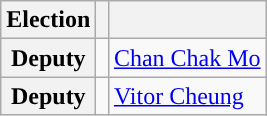<table class="wikitable">
<tr>
<th>Election</th>
<th style="width:1px;"></th>
<th></th>
</tr>
<tr>
<th>Deputy</th>
<td width=1px style="background-color: "></td>
<td colspan = 1><a href='#'>Chan Chak Mo</a></td>
</tr>
<tr>
<th>Deputy</th>
<td width=1px style="background-color: "></td>
<td colspan = 1><a href='#'>Vitor Cheung</a></td>
</tr>
</table>
